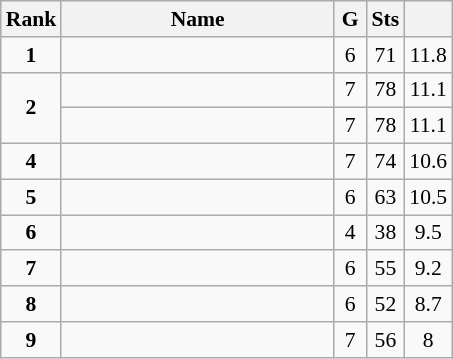<table class="wikitable" style="text-align:center; font-size:90%;">
<tr>
<th width=10px>Rank</th>
<th width=175px>Name</th>
<th width=15px>G</th>
<th width=10px>Sts</th>
<th width=10px></th>
</tr>
<tr>
<td><strong>1</strong></td>
<td align=left><strong></strong></td>
<td>6</td>
<td>71</td>
<td>11.8</td>
</tr>
<tr>
<td rowspan=2><strong>2</strong></td>
<td align=left></td>
<td>7</td>
<td>78</td>
<td>11.1</td>
</tr>
<tr>
<td align=left></td>
<td>7</td>
<td>78</td>
<td>11.1</td>
</tr>
<tr>
<td><strong>4</strong></td>
<td align=left></td>
<td>7</td>
<td>74</td>
<td>10.6</td>
</tr>
<tr>
<td><strong>5</strong></td>
<td align=left></td>
<td>6</td>
<td>63</td>
<td>10.5</td>
</tr>
<tr>
<td><strong>6</strong></td>
<td align=left></td>
<td>4</td>
<td>38</td>
<td>9.5</td>
</tr>
<tr>
<td><strong>7</strong></td>
<td align=left></td>
<td>6</td>
<td>55</td>
<td>9.2</td>
</tr>
<tr>
<td><strong>8</strong></td>
<td align=left></td>
<td>6</td>
<td>52</td>
<td>8.7</td>
</tr>
<tr>
<td><strong>9</strong></td>
<td align=left></td>
<td>7</td>
<td>56</td>
<td>8</td>
</tr>
</table>
